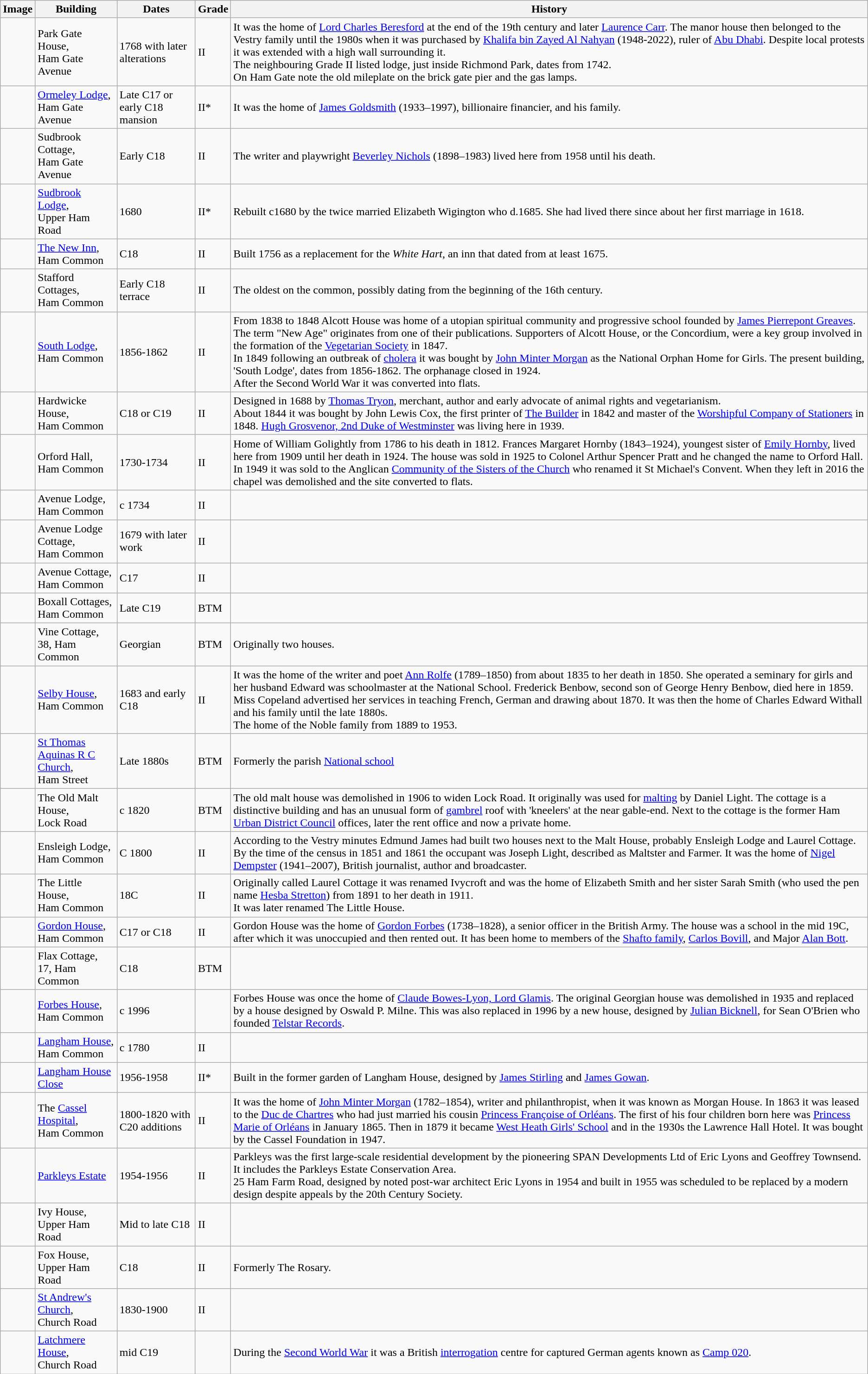<table class="wikitable">
<tr>
<th>Image</th>
<th>Building</th>
<th>Dates</th>
<th>Grade</th>
<th>History</th>
</tr>
<tr>
<td></td>
<td>Park Gate House, <br>Ham Gate Avenue</td>
<td>1768 with later alterations</td>
<td>II</td>
<td>It was the home of <a href='#'>Lord Charles Beresford</a> at the end of the 19th century and later <a href='#'>Laurence Carr</a>. The manor house then belonged to the Vestry family until the 1980s when it was purchased by <a href='#'>Khalifa bin Zayed Al Nahyan</a> (1948-2022), ruler of <a href='#'>Abu Dhabi</a>. Despite local protests it was  extended with a high wall surrounding it.<br>The neighbouring Grade II listed lodge, just inside Richmond Park, dates from 1742.<br>On Ham Gate note the old mileplate on the brick gate pier and the gas lamps.</td>
</tr>
<tr>
<td></td>
<td><a href='#'>Ormeley Lodge</a>, <br>Ham Gate Avenue</td>
<td>Late C17 or early C18 mansion</td>
<td>II*</td>
<td>It was the home of <a href='#'>James Goldsmith</a> (1933–1997), billionaire financier, and his family.</td>
</tr>
<tr>
<td></td>
<td>Sudbrook Cottage, <br>Ham Gate Avenue</td>
<td>Early C18</td>
<td>II</td>
<td>The  writer and playwright <a href='#'>Beverley Nichols</a> (1898–1983) lived here from 1958 until his death.</td>
</tr>
<tr>
<td></td>
<td><a href='#'>Sudbrook Lodge</a>, <br>Upper Ham Road</td>
<td>1680</td>
<td>II*</td>
<td>Rebuilt c1680 by the twice married Elizabeth Wigington who d.1685. She had lived there since about her first marriage in 1618.</td>
</tr>
<tr>
<td></td>
<td><a href='#'>The New Inn</a>, <br>Ham Common</td>
<td>C18</td>
<td>II</td>
<td>Built 1756 as a replacement for the <em>White Hart</em>, an inn that dated from at least 1675.</td>
</tr>
<tr>
<td></td>
<td>Stafford Cottages, <br>Ham Common</td>
<td>Early C18 terrace</td>
<td>II</td>
<td>The oldest on the common, possibly dating from the beginning of the 16th century.</td>
</tr>
<tr>
<td></td>
<td><a href='#'>South Lodge</a>, <br>Ham Common</td>
<td>1856-1862</td>
<td>II</td>
<td>From 1838 to 1848 Alcott House was home of a utopian spiritual community and progressive school founded by <a href='#'>James Pierrepont Greaves</a>. The term "New Age" originates from one of their publications. Supporters of Alcott House, or the Concordium, were a key group involved in the formation of the <a href='#'>Vegetarian Society</a> in 1847. <br>In 1849 following an outbreak of <a href='#'>cholera</a> it was bought by <a href='#'>John Minter Morgan</a> as the National Orphan Home for Girls. The present building, 'South Lodge', dates from 1856-1862. The orphanage closed in 1924. <br>After the Second World War it was converted into flats.</td>
</tr>
<tr>
<td></td>
<td>Hardwicke House, <br>Ham Common</td>
<td>C18 or C19</td>
<td>II</td>
<td>Designed in 1688 by <a href='#'>Thomas Tryon</a>, merchant, author and  early advocate of animal rights and vegetarianism. <br>About 1844 it was bought by John Lewis Cox, the first printer of <a href='#'>The Builder</a> in 1842 and master of the <a href='#'>Worshipful Company of Stationers</a> in 1848. <a href='#'>Hugh Grosvenor, 2nd Duke of Westminster</a> was living here in 1939.</td>
</tr>
<tr>
<td></td>
<td>Orford Hall, <br>Ham Common</td>
<td>1730-1734</td>
<td>II</td>
<td>Home of William Golightly from 1786 to his death in 1812. Frances Margaret Hornby (1843–1924), youngest sister of <a href='#'>Emily Hornby</a>, lived here from 1909 until her death in 1924. The house was sold in 1925 to Colonel Arthur Spencer Pratt and he changed the name to Orford Hall. <br>In 1949 it was sold to the Anglican <a href='#'>Community of the Sisters of the Church</a> who renamed it St Michael's Convent. When they left in 2016 the chapel was demolished and the site converted to flats.</td>
</tr>
<tr>
<td></td>
<td>Avenue Lodge, <br>Ham Common</td>
<td>c 1734</td>
<td>II</td>
<td></td>
</tr>
<tr>
<td></td>
<td>Avenue Lodge Cottage, <br>Ham Common</td>
<td>1679 with later work</td>
<td>II</td>
<td></td>
</tr>
<tr>
<td></td>
<td>Avenue Cottage, <br>Ham Common</td>
<td>C17</td>
<td>II</td>
<td></td>
</tr>
<tr>
<td></td>
<td>Boxall Cottages, <br>Ham Common</td>
<td>Late C19</td>
<td>BTM</td>
<td></td>
</tr>
<tr>
<td></td>
<td>Vine Cottage,<br>38, Ham Common</td>
<td>Georgian</td>
<td>BTM</td>
<td>Originally two houses.</td>
</tr>
<tr>
<td></td>
<td><a href='#'>Selby House</a>, <br>Ham Common</td>
<td>1683 and early C18</td>
<td>II</td>
<td>It was the home of the writer and poet <a href='#'>Ann Rolfe</a> (1789–1850) from about 1835 to her death in 1850. She operated a seminary for girls and her husband Edward was schoolmaster at the National School. Frederick Benbow, second son of George Henry Benbow, died here in 1859. Miss Copeland advertised her services in teaching French, German and drawing about 1870. It was then the home of Charles Edward Withall and his family until the late 1880s.<br>The home of the Noble family from 1889 to 1953.</td>
</tr>
<tr>
<td></td>
<td><a href='#'>St Thomas Aquinas R C Church</a>, <br>Ham Street</td>
<td>Late 1880s</td>
<td>BTM</td>
<td>Formerly the parish <a href='#'>National school</a></td>
</tr>
<tr>
<td></td>
<td>The Old Malt House,<br>Lock Road</td>
<td>c 1820</td>
<td>BTM</td>
<td>The old malt house was demolished in 1906 to widen Lock Road. It originally was used for <a href='#'>malting</a> by Daniel Light. The cottage is a distinctive building and has an unusual form of <a href='#'>gambrel</a> roof with 'kneelers' at the near gable-end. Next to the cottage is the former Ham <a href='#'>Urban District Council</a> offices, later the rent office and now a private home.</td>
</tr>
<tr>
<td></td>
<td>Ensleigh Lodge, <br>Ham Common</td>
<td>C 1800</td>
<td>II</td>
<td>According to the Vestry minutes Edmund James had built two houses next to the Malt House, probably Ensleigh Lodge and Laurel Cottage. By the time of the census in 1851 and 1861 the occupant was Joseph Light, described as Maltster and Farmer. It was the home of <a href='#'>Nigel Dempster</a> (1941–2007), British journalist, author and broadcaster.</td>
</tr>
<tr>
<td></td>
<td>The Little House, <br>Ham Common</td>
<td>18C</td>
<td>II</td>
<td>Originally called Laurel Cottage it was renamed Ivycroft and was the home of Elizabeth Smith and her sister Sarah Smith (who used the pen name <a href='#'>Hesba Stretton</a>) from 1891 to her death in 1911. <br>It was later renamed The Little House.</td>
</tr>
<tr>
<td></td>
<td><a href='#'>Gordon House</a>, <br>Ham Common</td>
<td>C17 or C18</td>
<td>II</td>
<td>Gordon House was the home of <a href='#'>Gordon Forbes</a> (1738–1828), a senior officer in the British Army. The house was a school in the mid 19C, after which it was unoccupied and then rented out.  It has been home to members of the <a href='#'>Shafto family</a>, <a href='#'>Carlos Bovill</a>, and Major <a href='#'>Alan Bott</a>.</td>
</tr>
<tr>
<td></td>
<td>Flax Cottage,<br>17, Ham Common</td>
<td>C18</td>
<td>BTM</td>
<td></td>
</tr>
<tr>
<td></td>
<td><a href='#'>Forbes House</a>,<br>Ham Common</td>
<td>c 1996</td>
<td></td>
<td>Forbes House was once the home of <a href='#'>Claude Bowes-Lyon, Lord Glamis</a>. The original Georgian house was demolished in 1935 and replaced by a house designed by Oswald P. Milne. This was also replaced in 1996 by a new house, designed by <a href='#'>Julian Bicknell</a>, for Sean O'Brien who founded <a href='#'>Telstar Records</a>.</td>
</tr>
<tr>
<td></td>
<td><a href='#'>Langham House</a>,<br>Ham Common</td>
<td>c 1780</td>
<td>II</td>
<td></td>
</tr>
<tr>
<td></td>
<td><a href='#'>Langham House Close</a></td>
<td>1956-1958</td>
<td>II*</td>
<td>Built in the former garden of Langham House, designed by <a href='#'>James Stirling</a> and <a href='#'>James Gowan</a>.</td>
</tr>
<tr>
<td></td>
<td>The <a href='#'>Cassel Hospital</a>,<br>Ham Common</td>
<td>1800-1820 with C20 additions</td>
<td>II</td>
<td>It was the home of <a href='#'>John Minter Morgan</a> (1782–1854), writer and philanthropist, when it was known as Morgan House. In 1863 it was leased to the <a href='#'>Duc de Chartres</a> who had just married his cousin <a href='#'>Princess Françoise of Orléans</a>. The first of his four children born here was <a href='#'>Princess Marie of Orléans</a> in January 1865. Then in 1879 it became <a href='#'>West Heath Girls' School</a> and in the 1930s the Lawrence Hall Hotel. It was bought by the Cassel Foundation in 1947.</td>
</tr>
<tr>
<td></td>
<td><a href='#'>Parkleys Estate</a></td>
<td>1954-1956</td>
<td>II</td>
<td>Parkleys was the first large-scale residential development by the pioneering SPAN Developments Ltd of Eric Lyons and Geoffrey Townsend. It includes the Parkleys Estate Conservation Area. <br>25 Ham Farm Road, designed by noted post-war architect Eric Lyons in 1954 and built in 1955 was scheduled to be replaced by a modern design despite appeals by the 20th Century Society.</td>
</tr>
<tr>
<td></td>
<td>Ivy House,<br>Upper Ham Road</td>
<td>Mid to late C18</td>
<td>II</td>
<td></td>
</tr>
<tr>
<td></td>
<td>Fox House,<br>Upper Ham Road</td>
<td>C18</td>
<td>II</td>
<td>Formerly The Rosary.</td>
</tr>
<tr>
<td></td>
<td><a href='#'>St Andrew's Church</a>,<br>Church Road</td>
<td>1830-1900</td>
<td>II</td>
<td></td>
</tr>
<tr>
<td></td>
<td><a href='#'>Latchmere House</a>,<br>Church Road</td>
<td>mid C19</td>
<td></td>
<td>During the <a href='#'>Second World War</a> it was a British <a href='#'>interrogation</a> centre for captured German agents known as <a href='#'>Camp 020</a>.</td>
</tr>
</table>
